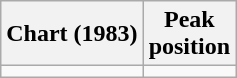<table class="wikitable">
<tr>
<th>Chart (1983)</th>
<th>Peak<br>position</th>
</tr>
<tr>
<td></td>
</tr>
</table>
